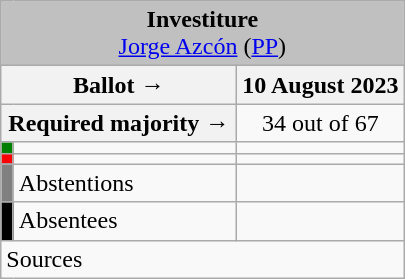<table class="wikitable" style="text-align:center;">
<tr>
<td colspan="3" align="center" bgcolor="#C0C0C0"><strong>Investiture</strong><br><a href='#'>Jorge Azcón</a> (<a href='#'>PP</a>)</td>
</tr>
<tr>
<th colspan="2" width="150px">Ballot →</th>
<th>10 August 2023</th>
</tr>
<tr>
<th colspan="2">Required majority →</th>
<td>34 out of 67 </td>
</tr>
<tr>
<th width="1px" style="background:green;"></th>
<td align="left"></td>
<td></td>
</tr>
<tr>
<th style="background:red;"></th>
<td align="left"></td>
<td></td>
</tr>
<tr>
<th style="background:gray;"></th>
<td align="left"><span>Abstentions</span></td>
<td></td>
</tr>
<tr>
<th style="background:black;"></th>
<td align="left"><span>Absentees</span></td>
<td></td>
</tr>
<tr>
<td align="left" colspan="3">Sources</td>
</tr>
</table>
